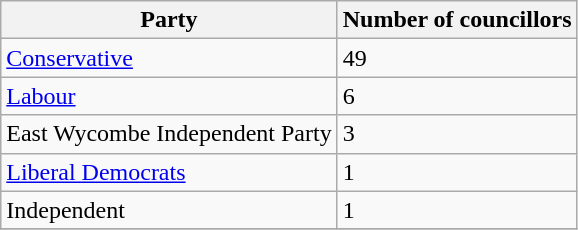<table class="wikitable">
<tr>
<th>Party</th>
<th>Number of councillors</th>
</tr>
<tr>
<td><a href='#'>Conservative</a></td>
<td>49</td>
</tr>
<tr>
<td><a href='#'>Labour</a></td>
<td>6</td>
</tr>
<tr>
<td>East Wycombe Independent Party</td>
<td>3</td>
</tr>
<tr>
<td><a href='#'>Liberal Democrats</a></td>
<td>1</td>
</tr>
<tr>
<td>Independent</td>
<td>1</td>
</tr>
<tr>
</tr>
</table>
